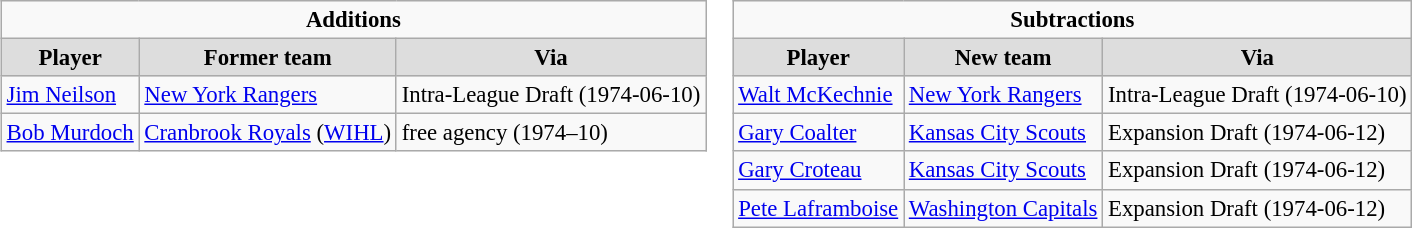<table cellspacing="0">
<tr>
<td valign="top"><br><table class="wikitable" style="font-size: 95%">
<tr>
<td colspan="10" align="center"><strong>Additions</strong></td>
</tr>
<tr align="center"  bgcolor="#dddddd">
<td><strong>Player</strong></td>
<td><strong>Former team</strong></td>
<td><strong>Via</strong></td>
</tr>
<tr>
<td><a href='#'>Jim Neilson</a></td>
<td><a href='#'>New York Rangers</a></td>
<td>Intra-League Draft (1974-06-10)</td>
</tr>
<tr>
<td><a href='#'>Bob Murdoch</a></td>
<td><a href='#'>Cranbrook Royals</a> (<a href='#'>WIHL</a>)</td>
<td>free agency (1974–10)</td>
</tr>
</table>
</td>
<td valign="top"><br><table class="wikitable" style="font-size: 95%">
<tr>
<td colspan="10" align="center"><strong>Subtractions</strong></td>
</tr>
<tr align="center"  bgcolor="#dddddd">
<td><strong>Player</strong></td>
<td><strong>New team</strong></td>
<td><strong>Via</strong></td>
</tr>
<tr>
<td><a href='#'>Walt McKechnie</a></td>
<td><a href='#'>New York Rangers</a></td>
<td>Intra-League Draft (1974-06-10)</td>
</tr>
<tr>
<td><a href='#'>Gary Coalter</a></td>
<td><a href='#'>Kansas City Scouts</a></td>
<td>Expansion Draft (1974-06-12)</td>
</tr>
<tr>
<td><a href='#'>Gary Croteau</a></td>
<td><a href='#'>Kansas City Scouts</a></td>
<td>Expansion Draft (1974-06-12)</td>
</tr>
<tr>
<td><a href='#'>Pete Laframboise</a></td>
<td><a href='#'>Washington Capitals</a></td>
<td>Expansion Draft (1974-06-12)</td>
</tr>
</table>
</td>
</tr>
</table>
